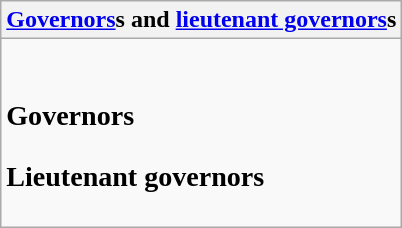<table class="wikitable collapsible collapsed">
<tr>
<th><a href='#'>Governors</a>s and <a href='#'>lieutenant governors</a>s</th>
</tr>
<tr>
<td><br><h3>Governors</h3><h3>Lieutenant governors</h3></td>
</tr>
</table>
